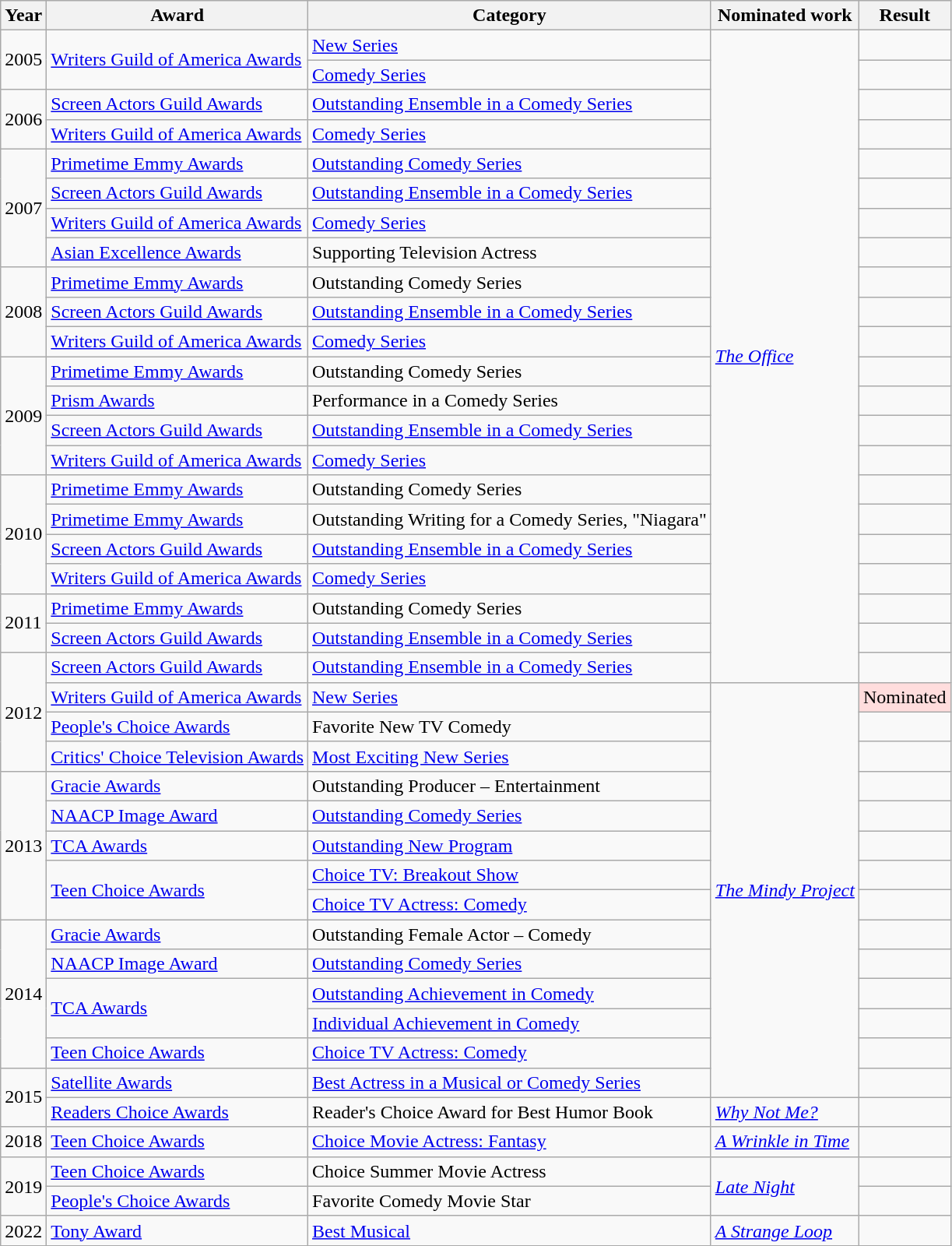<table class="wikitable sortable">
<tr>
<th>Year</th>
<th>Award</th>
<th>Category</th>
<th>Nominated work</th>
<th>Result</th>
</tr>
<tr>
<td rowspan="2">2005</td>
<td rowspan="2"><a href='#'>Writers Guild of America Awards</a></td>
<td><a href='#'>New Series</a></td>
<td rowspan="22"><em><a href='#'>The Office</a></em></td>
<td></td>
</tr>
<tr>
<td><a href='#'>Comedy Series</a></td>
<td></td>
</tr>
<tr>
<td rowspan="2">2006</td>
<td><a href='#'>Screen Actors Guild Awards</a></td>
<td><a href='#'>Outstanding Ensemble in a Comedy Series</a></td>
<td></td>
</tr>
<tr>
<td><a href='#'>Writers Guild of America Awards</a></td>
<td><a href='#'>Comedy Series</a></td>
<td></td>
</tr>
<tr>
<td rowspan="4">2007</td>
<td><a href='#'>Primetime Emmy Awards</a></td>
<td><a href='#'>Outstanding Comedy Series</a></td>
<td></td>
</tr>
<tr>
<td><a href='#'>Screen Actors Guild Awards</a></td>
<td><a href='#'>Outstanding Ensemble in a Comedy Series</a></td>
<td></td>
</tr>
<tr>
<td><a href='#'>Writers Guild of America Awards</a></td>
<td><a href='#'>Comedy Series</a></td>
<td></td>
</tr>
<tr>
<td><a href='#'>Asian Excellence Awards</a></td>
<td>Supporting Television Actress</td>
<td></td>
</tr>
<tr>
<td rowspan="3">2008</td>
<td><a href='#'>Primetime Emmy Awards</a></td>
<td>Outstanding Comedy Series</td>
<td></td>
</tr>
<tr>
<td><a href='#'>Screen Actors Guild Awards</a></td>
<td><a href='#'>Outstanding Ensemble in a Comedy Series</a></td>
<td></td>
</tr>
<tr>
<td><a href='#'>Writers Guild of America Awards</a></td>
<td><a href='#'>Comedy Series</a></td>
<td></td>
</tr>
<tr>
<td rowspan="4">2009</td>
<td><a href='#'>Primetime Emmy Awards</a></td>
<td>Outstanding Comedy Series</td>
<td></td>
</tr>
<tr>
<td><a href='#'>Prism Awards</a></td>
<td>Performance in a Comedy Series</td>
<td></td>
</tr>
<tr>
<td><a href='#'>Screen Actors Guild Awards</a></td>
<td><a href='#'>Outstanding Ensemble in a Comedy Series</a></td>
<td></td>
</tr>
<tr>
<td><a href='#'>Writers Guild of America Awards</a></td>
<td><a href='#'>Comedy Series</a></td>
<td></td>
</tr>
<tr>
<td rowspan="4">2010</td>
<td><a href='#'>Primetime Emmy Awards</a></td>
<td>Outstanding Comedy Series</td>
<td></td>
</tr>
<tr>
<td><a href='#'>Primetime Emmy Awards</a></td>
<td>Outstanding Writing for a Comedy Series, "Niagara"</td>
<td></td>
</tr>
<tr>
<td><a href='#'>Screen Actors Guild Awards</a></td>
<td><a href='#'>Outstanding Ensemble in a Comedy Series</a></td>
<td></td>
</tr>
<tr>
<td><a href='#'>Writers Guild of America Awards</a></td>
<td><a href='#'>Comedy Series</a></td>
<td></td>
</tr>
<tr>
<td rowspan="2">2011</td>
<td><a href='#'>Primetime Emmy Awards</a></td>
<td>Outstanding Comedy Series</td>
<td></td>
</tr>
<tr>
<td><a href='#'>Screen Actors Guild Awards</a></td>
<td><a href='#'>Outstanding Ensemble in a Comedy Series</a></td>
<td></td>
</tr>
<tr>
<td rowspan="4">2012</td>
<td><a href='#'>Screen Actors Guild Awards</a></td>
<td><a href='#'>Outstanding Ensemble in a Comedy Series</a></td>
<td></td>
</tr>
<tr>
<td><a href='#'>Writers Guild of America Awards</a></td>
<td><a href='#'>New Series</a></td>
<td rowspan="14"><em><a href='#'>The Mindy Project</a></em></td>
<td style="background:#fdd;">Nominated</td>
</tr>
<tr>
<td><a href='#'>People's Choice Awards</a></td>
<td>Favorite New TV Comedy</td>
<td></td>
</tr>
<tr>
<td><a href='#'>Critics' Choice Television Awards</a></td>
<td><a href='#'>Most Exciting New Series</a></td>
<td></td>
</tr>
<tr>
<td rowspan="5">2013</td>
<td><a href='#'>Gracie Awards</a></td>
<td>Outstanding Producer – Entertainment</td>
<td></td>
</tr>
<tr>
<td><a href='#'>NAACP Image Award</a></td>
<td><a href='#'>Outstanding Comedy Series</a></td>
<td></td>
</tr>
<tr>
<td><a href='#'>TCA Awards</a></td>
<td><a href='#'>Outstanding New Program</a></td>
<td></td>
</tr>
<tr>
<td rowspan="2"><a href='#'>Teen Choice Awards</a></td>
<td><a href='#'>Choice TV: Breakout Show</a></td>
<td></td>
</tr>
<tr>
<td><a href='#'>Choice TV Actress: Comedy</a></td>
<td></td>
</tr>
<tr>
<td rowspan="5">2014</td>
<td><a href='#'>Gracie Awards</a></td>
<td>Outstanding Female Actor – Comedy</td>
<td></td>
</tr>
<tr>
<td><a href='#'>NAACP Image Award</a></td>
<td><a href='#'>Outstanding Comedy Series</a></td>
<td></td>
</tr>
<tr>
<td rowspan="2"><a href='#'>TCA Awards</a></td>
<td><a href='#'>Outstanding Achievement in Comedy</a></td>
<td></td>
</tr>
<tr>
<td><a href='#'>Individual Achievement in Comedy</a></td>
<td></td>
</tr>
<tr>
<td><a href='#'>Teen Choice Awards</a></td>
<td><a href='#'>Choice TV Actress: Comedy</a></td>
<td></td>
</tr>
<tr>
<td rowspan="2">2015</td>
<td><a href='#'>Satellite Awards</a></td>
<td><a href='#'>Best Actress in a Musical or Comedy Series</a></td>
<td></td>
</tr>
<tr>
<td><a href='#'>Readers Choice Awards</a></td>
<td>Reader's Choice Award for Best Humor Book</td>
<td><em><a href='#'>Why Not Me?</a></em></td>
<td></td>
</tr>
<tr>
<td>2018</td>
<td><a href='#'>Teen Choice Awards</a></td>
<td><a href='#'>Choice Movie Actress: Fantasy</a></td>
<td><em><a href='#'>A Wrinkle in Time</a></em></td>
<td></td>
</tr>
<tr>
<td rowspan="2">2019</td>
<td><a href='#'>Teen Choice Awards</a></td>
<td>Choice Summer Movie Actress</td>
<td rowspan="2"><em><a href='#'>Late Night</a></em></td>
<td></td>
</tr>
<tr>
<td><a href='#'>People's Choice Awards</a></td>
<td>Favorite Comedy Movie Star</td>
<td></td>
</tr>
<tr>
<td>2022</td>
<td><a href='#'>Tony Award</a></td>
<td><a href='#'>Best Musical</a></td>
<td><em><a href='#'>A Strange Loop</a></em></td>
<td></td>
</tr>
</table>
